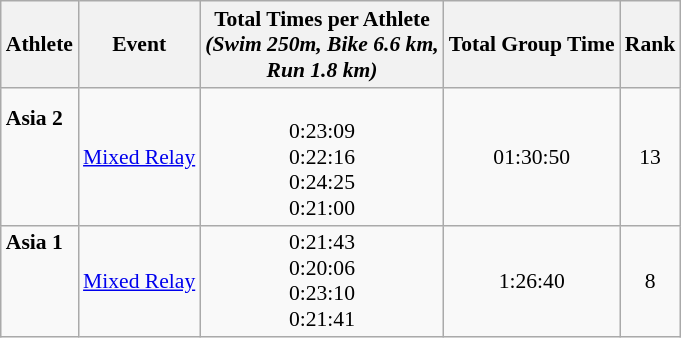<table class="wikitable" style="font-size:90%;">
<tr>
<th>Athlete</th>
<th>Event</th>
<th>Total Times per Athlete <br> <em>(Swim 250m, Bike 6.6 km, <br> Run 1.8 km)</em></th>
<th>Total Group Time</th>
<th>Rank</th>
</tr>
<tr align=center>
<td align=left><strong>Asia 2</strong><br><br><br><br></td>
<td align=left><a href='#'>Mixed Relay</a></td>
<td><br>0:23:09<br>0:22:16<br>0:24:25<br>0:21:00</td>
<td>01:30:50</td>
<td>13</td>
</tr>
<tr align=center>
<td align=left><strong>Asia 1</strong><br><br><br><br></td>
<td align=left><a href='#'>Mixed Relay</a></td>
<td>0:21:43<br>0:20:06<br>0:23:10<br>0:21:41</td>
<td>1:26:40</td>
<td>8</td>
</tr>
</table>
